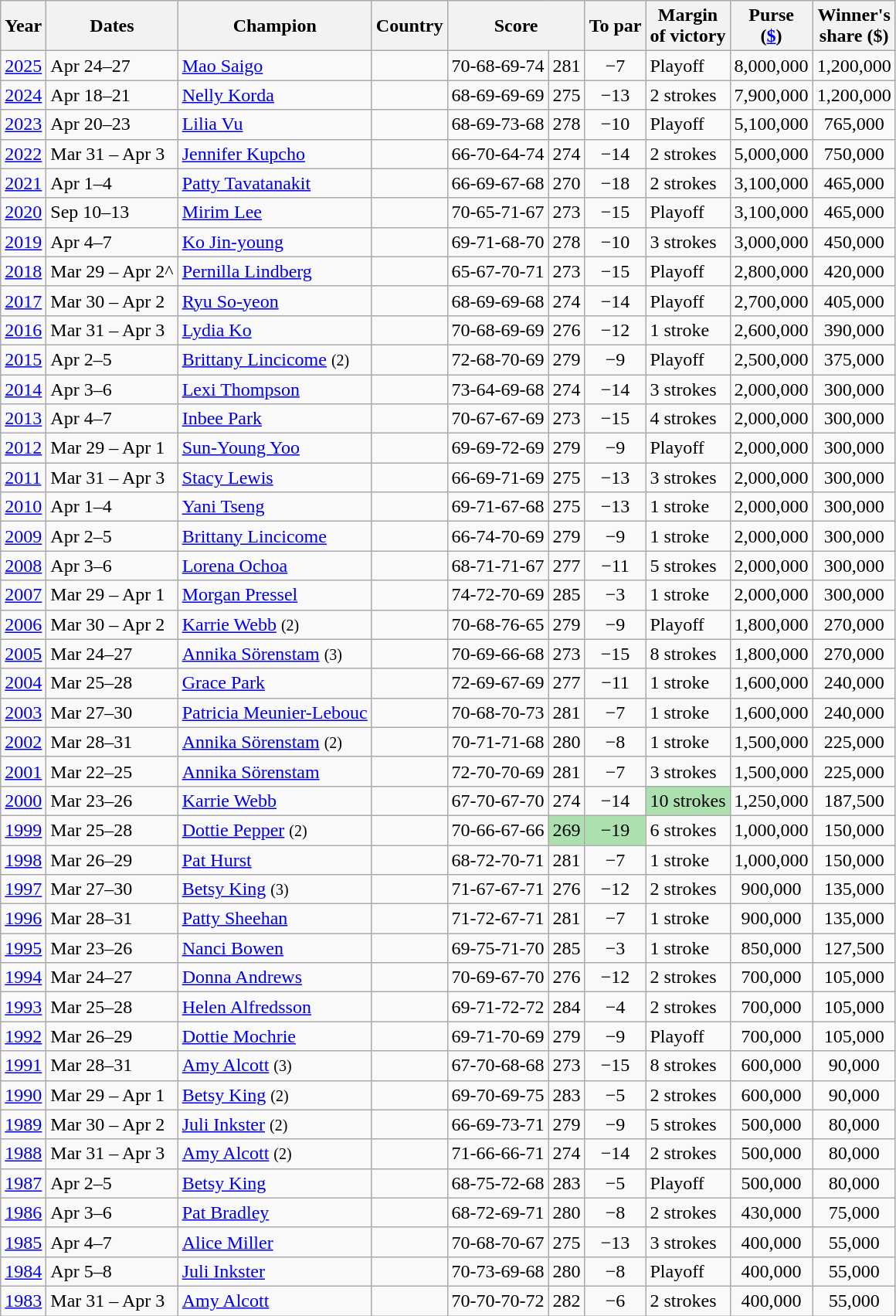<table class="wikitable">
<tr>
<th>Year</th>
<th>Dates</th>
<th>Champion</th>
<th>Country</th>
<th colspan=2>Score</th>
<th>To par</th>
<th>Margin<br>of victory</th>
<th>Purse<br>(<a href='#'>$</a>)</th>
<th>Winner's<br>share ($)</th>
</tr>
<tr>
<td><a href='#'>2025</a></td>
<td>Apr 24–27</td>
<td><a href='#'>Mao Saigo</a></td>
<td></td>
<td>70-68-69-74</td>
<td>281</td>
<td align=center>−7</td>
<td>Playoff</td>
<td align=center>8,000,000</td>
<td align=center>1,200,000</td>
</tr>
<tr>
<td><a href='#'>2024</a></td>
<td>Apr 18–21</td>
<td><a href='#'>Nelly Korda</a></td>
<td></td>
<td>68-69-69-69</td>
<td>275</td>
<td align=center>−13</td>
<td>2 strokes</td>
<td align=center>7,900,000</td>
<td align=center>1,200,000</td>
</tr>
<tr>
<td><a href='#'>2023</a></td>
<td>Apr 20–23</td>
<td><a href='#'>Lilia Vu</a></td>
<td></td>
<td>68-69-73-68</td>
<td>278</td>
<td align=center>−10</td>
<td>Playoff</td>
<td align=center>5,100,000</td>
<td align=center>765,000</td>
</tr>
<tr>
<td><a href='#'>2022</a></td>
<td>Mar 31 – Apr 3</td>
<td><a href='#'>Jennifer Kupcho</a></td>
<td></td>
<td>66-70-64-74</td>
<td>274</td>
<td align=center>−14</td>
<td>2 strokes</td>
<td align=center>5,000,000</td>
<td align=center>750,000</td>
</tr>
<tr>
<td><a href='#'>2021</a></td>
<td>Apr 1–4</td>
<td><a href='#'>Patty Tavatanakit</a></td>
<td></td>
<td>66-69-67-68</td>
<td>270</td>
<td align=center>−18</td>
<td>2 strokes</td>
<td align=center>3,100,000</td>
<td align=center>465,000</td>
</tr>
<tr>
<td><a href='#'>2020</a></td>
<td>Sep 10–13</td>
<td><a href='#'>Mirim Lee</a></td>
<td></td>
<td>70-65-71-67</td>
<td>273</td>
<td align=center>−15</td>
<td>Playoff</td>
<td align=center>3,100,000</td>
<td align=center>465,000</td>
</tr>
<tr>
<td><a href='#'>2019</a></td>
<td>Apr 4–7</td>
<td><a href='#'>Ko Jin-young</a></td>
<td></td>
<td>69-71-68-70</td>
<td>278</td>
<td align=center>−10</td>
<td>3 strokes</td>
<td align=center>3,000,000</td>
<td align=center>450,000</td>
</tr>
<tr>
<td><a href='#'>2018</a></td>
<td>Mar 29 – Apr 2^</td>
<td><a href='#'>Pernilla Lindberg</a></td>
<td></td>
<td>65-67-70-71</td>
<td>273</td>
<td align=center>−15</td>
<td>Playoff</td>
<td align=center>2,800,000</td>
<td align=center>420,000</td>
</tr>
<tr>
<td><a href='#'>2017</a></td>
<td>Mar 30 – Apr 2</td>
<td><a href='#'>Ryu So-yeon</a></td>
<td></td>
<td>68-69-69-68</td>
<td>274</td>
<td align=center>−14</td>
<td>Playoff</td>
<td align=center>2,700,000</td>
<td align=center>405,000</td>
</tr>
<tr>
<td><a href='#'>2016</a></td>
<td>Mar 31 – Apr 3</td>
<td><a href='#'>Lydia Ko</a></td>
<td></td>
<td>70-68-69-69</td>
<td>276</td>
<td align=center>−12</td>
<td>1 stroke</td>
<td align=center>2,600,000</td>
<td align=center>390,000</td>
</tr>
<tr>
<td><a href='#'>2015</a></td>
<td>Apr 2–5</td>
<td><a href='#'>Brittany Lincicome</a> <small>(2)</small></td>
<td></td>
<td>72-68-70-69</td>
<td>279</td>
<td align=center>−9</td>
<td>Playoff</td>
<td align=center>2,500,000</td>
<td align=center>375,000</td>
</tr>
<tr>
<td><a href='#'>2014</a></td>
<td>Apr 3–6</td>
<td><a href='#'>Lexi Thompson</a></td>
<td></td>
<td>73-64-69-68</td>
<td>274</td>
<td align=center>−14</td>
<td>3 strokes</td>
<td align=center>2,000,000</td>
<td align=center>300,000</td>
</tr>
<tr>
<td><a href='#'>2013</a></td>
<td>Apr 4–7</td>
<td><a href='#'>Inbee Park</a></td>
<td></td>
<td>70-67-67-69</td>
<td>273</td>
<td align=center>−15</td>
<td>4 strokes</td>
<td align=center>2,000,000</td>
<td align=center>300,000</td>
</tr>
<tr>
<td><a href='#'>2012</a></td>
<td>Mar 29 – Apr 1</td>
<td><a href='#'>Sun-Young Yoo</a></td>
<td></td>
<td>69-69-72-69</td>
<td>279</td>
<td align=center>−9</td>
<td>Playoff</td>
<td align=center>2,000,000</td>
<td align=center>300,000</td>
</tr>
<tr>
<td><a href='#'>2011</a></td>
<td>Mar 31 – Apr 3</td>
<td><a href='#'>Stacy Lewis</a></td>
<td></td>
<td>66-69-71-69</td>
<td>275</td>
<td align=center>−13</td>
<td>3 strokes</td>
<td align=center>2,000,000</td>
<td align=center>300,000</td>
</tr>
<tr>
<td><a href='#'>2010</a></td>
<td>Apr 1–4</td>
<td><a href='#'>Yani Tseng</a></td>
<td></td>
<td>69-71-67-68</td>
<td>275</td>
<td align=center>−13</td>
<td>1 stroke</td>
<td align=center>2,000,000</td>
<td align=center>300,000</td>
</tr>
<tr>
<td><a href='#'>2009</a></td>
<td>Apr 2–5</td>
<td><a href='#'>Brittany Lincicome</a></td>
<td></td>
<td>66-74-70-69</td>
<td>279</td>
<td align=center>−9</td>
<td>1 stroke</td>
<td align=center>2,000,000</td>
<td align=center>300,000</td>
</tr>
<tr>
<td><a href='#'>2008</a></td>
<td>Apr 3–6</td>
<td><a href='#'>Lorena Ochoa</a></td>
<td></td>
<td>68-71-71-67</td>
<td>277</td>
<td align=center>−11</td>
<td>5 strokes</td>
<td align=center>2,000,000</td>
<td align=center>300,000</td>
</tr>
<tr>
<td><a href='#'>2007</a></td>
<td>Mar 29 – Apr 1</td>
<td><a href='#'>Morgan Pressel</a></td>
<td></td>
<td>74-72-70-69</td>
<td>285</td>
<td align=center>−3</td>
<td>1 stroke</td>
<td align=center>2,000,000</td>
<td align=center>300,000</td>
</tr>
<tr>
<td><a href='#'>2006</a></td>
<td>Mar 30 – Apr 2</td>
<td><a href='#'>Karrie Webb</a> <small>(2)</small></td>
<td></td>
<td>70-68-76-65</td>
<td>279</td>
<td align=center>−9</td>
<td>Playoff</td>
<td align=center>1,800,000</td>
<td align=center>270,000</td>
</tr>
<tr>
<td><a href='#'>2005</a></td>
<td>Mar 24–27</td>
<td><a href='#'>Annika Sörenstam</a> <small>(3)</small></td>
<td></td>
<td>70-69-66-68</td>
<td>273</td>
<td align=center>−15</td>
<td>8 strokes</td>
<td align=center>1,800,000</td>
<td align=center>270,000</td>
</tr>
<tr>
<td><a href='#'>2004</a></td>
<td>Mar 25–28</td>
<td><a href='#'>Grace Park</a></td>
<td></td>
<td>72-69-67-69</td>
<td>277</td>
<td align=center>−11</td>
<td>1 stroke</td>
<td align=center>1,600,000</td>
<td align=center>240,000</td>
</tr>
<tr>
<td><a href='#'>2003</a></td>
<td>Mar 27–30</td>
<td><a href='#'>Patricia Meunier-Lebouc</a></td>
<td></td>
<td>70-68-70-73</td>
<td>281</td>
<td align=center>−7</td>
<td>1 stroke</td>
<td align=center>1,600,000</td>
<td align=center>240,000</td>
</tr>
<tr>
<td><a href='#'>2002</a></td>
<td>Mar 28–31</td>
<td><a href='#'>Annika Sörenstam</a> <small>(2)</small></td>
<td></td>
<td>70-71-71-68</td>
<td>280</td>
<td align=center>−8</td>
<td>1 stroke</td>
<td align=center>1,500,000</td>
<td align=center>225,000</td>
</tr>
<tr>
<td><a href='#'>2001</a></td>
<td>Mar 22–25</td>
<td><a href='#'>Annika Sörenstam</a></td>
<td></td>
<td>72-70-70-69</td>
<td>281</td>
<td align=center>−7</td>
<td>3 strokes</td>
<td align=center>1,500,000</td>
<td align=center>225,000</td>
</tr>
<tr>
<td><a href='#'>2000</a></td>
<td>Mar 23–26</td>
<td><a href='#'>Karrie Webb</a></td>
<td></td>
<td>67-70-67-70</td>
<td>274</td>
<td align=center>−14</td>
<td style="text-align: left; background: #ACE1AF">10 strokes</td>
<td align=center>1,250,000</td>
<td align=center>187,500</td>
</tr>
<tr>
<td><a href='#'>1999</a></td>
<td>Mar 25–28</td>
<td><a href='#'>Dottie Pepper</a> <small>(2)</small></td>
<td></td>
<td>70-66-67-66</td>
<td style="text-align: center; background: #ACE1AF">269</td>
<td style="text-align: center; background: #ACE1AF">−19</td>
<td>6 strokes</td>
<td align=center>1,000,000</td>
<td align=center>150,000</td>
</tr>
<tr>
<td><a href='#'>1998</a></td>
<td>Mar 26–29</td>
<td><a href='#'>Pat Hurst</a></td>
<td></td>
<td>68-72-70-71</td>
<td>281</td>
<td align=center>−7</td>
<td>1 stroke</td>
<td align=center>1,000,000</td>
<td align=center>150,000</td>
</tr>
<tr>
<td><a href='#'>1997</a></td>
<td>Mar 27–30</td>
<td><a href='#'>Betsy King</a> <small>(3)</small></td>
<td></td>
<td>71-67-67-71</td>
<td>276</td>
<td align=center>−12</td>
<td>2 strokes</td>
<td align=center>900,000</td>
<td align=center>135,000</td>
</tr>
<tr>
<td><a href='#'>1996</a></td>
<td>Mar 28–31</td>
<td><a href='#'>Patty Sheehan</a></td>
<td></td>
<td>71-72-67-71</td>
<td>281</td>
<td align=center>−7</td>
<td>1 stroke</td>
<td align=center>900,000</td>
<td align=center>135,000</td>
</tr>
<tr>
<td><a href='#'>1995</a></td>
<td>Mar 23–26</td>
<td><a href='#'>Nanci Bowen</a></td>
<td></td>
<td>69-75-71-70</td>
<td>285</td>
<td align=center>−3</td>
<td>1 stroke</td>
<td align=center>850,000</td>
<td align=center>127,500</td>
</tr>
<tr>
<td><a href='#'>1994</a></td>
<td>Mar 24–27</td>
<td><a href='#'>Donna Andrews</a></td>
<td></td>
<td>70-69-67-70</td>
<td>276</td>
<td align=center>−12</td>
<td>2 strokes</td>
<td align=center>700,000</td>
<td align=center>105,000</td>
</tr>
<tr>
<td><a href='#'>1993</a></td>
<td>Mar 25–28</td>
<td><a href='#'>Helen Alfredsson</a></td>
<td></td>
<td>69-71-72-72</td>
<td align=center>284</td>
<td align=center>−4</td>
<td>2 strokes</td>
<td align=center>700,000</td>
<td align=center>105,000</td>
</tr>
<tr>
<td><a href='#'>1992</a></td>
<td>Mar 26–29</td>
<td><a href='#'>Dottie Mochrie</a></td>
<td></td>
<td>69-71-70-69</td>
<td>279</td>
<td align=center>−9</td>
<td>Playoff</td>
<td align=center>700,000</td>
<td align=center>105,000</td>
</tr>
<tr>
<td><a href='#'>1991</a></td>
<td>Mar 28–31</td>
<td><a href='#'>Amy Alcott</a> <small>(3)</small></td>
<td></td>
<td>67-70-68-68</td>
<td>273</td>
<td align=center>−15</td>
<td>8 strokes</td>
<td align=center>600,000</td>
<td align=center>90,000</td>
</tr>
<tr>
<td><a href='#'>1990</a></td>
<td>Mar 29 – Apr 1</td>
<td><a href='#'>Betsy King</a> <small>(2)</small></td>
<td></td>
<td>69-70-69-75</td>
<td>283</td>
<td align=center>−5</td>
<td>2 strokes</td>
<td align=center>600,000</td>
<td align=center>90,000</td>
</tr>
<tr>
<td><a href='#'>1989</a></td>
<td>Mar 30 – Apr 2</td>
<td><a href='#'>Juli Inkster</a> <small>(2)</small></td>
<td></td>
<td>66-69-73-71</td>
<td>279</td>
<td align=center>−9</td>
<td>5 strokes</td>
<td align=center>500,000</td>
<td align=center>80,000</td>
</tr>
<tr>
<td><a href='#'>1988</a></td>
<td>Mar 31 – Apr 3</td>
<td><a href='#'>Amy Alcott</a> <small>(2)</small></td>
<td></td>
<td>71-66-66-71</td>
<td>274</td>
<td align=center>−14</td>
<td>2 strokes</td>
<td align=center>500,000</td>
<td align=center>80,000</td>
</tr>
<tr>
<td><a href='#'>1987</a></td>
<td>Apr 2–5</td>
<td><a href='#'>Betsy King</a></td>
<td></td>
<td>68-75-72-68</td>
<td>283</td>
<td align=center>−5</td>
<td>Playoff</td>
<td align=center>500,000</td>
<td align=center>80,000</td>
</tr>
<tr>
<td><a href='#'>1986</a></td>
<td>Apr 3–6</td>
<td><a href='#'>Pat Bradley</a></td>
<td></td>
<td>68-72-69-71</td>
<td>280</td>
<td align=center>−8</td>
<td>2 strokes</td>
<td align=center>430,000</td>
<td align=center>75,000</td>
</tr>
<tr>
<td><a href='#'>1985</a></td>
<td>Apr 4–7</td>
<td><a href='#'>Alice Miller</a></td>
<td></td>
<td>70-68-70-67</td>
<td>275</td>
<td align=center>−13</td>
<td>3 strokes</td>
<td align=center>400,000</td>
<td align=center>55,000</td>
</tr>
<tr>
<td><a href='#'>1984</a></td>
<td>Apr 5–8</td>
<td><a href='#'>Juli Inkster</a></td>
<td></td>
<td>70-73-69-68</td>
<td>280</td>
<td align=center>−8</td>
<td>Playoff</td>
<td align=center>400,000</td>
<td align=center>55,000</td>
</tr>
<tr>
<td><a href='#'>1983</a></td>
<td>Mar 31 – Apr 3</td>
<td><a href='#'>Amy Alcott</a></td>
<td></td>
<td>70-70-70-72</td>
<td>282</td>
<td align=center>−6</td>
<td>2 strokes</td>
<td align=center>400,000</td>
<td align=center>55,000</td>
</tr>
</table>
